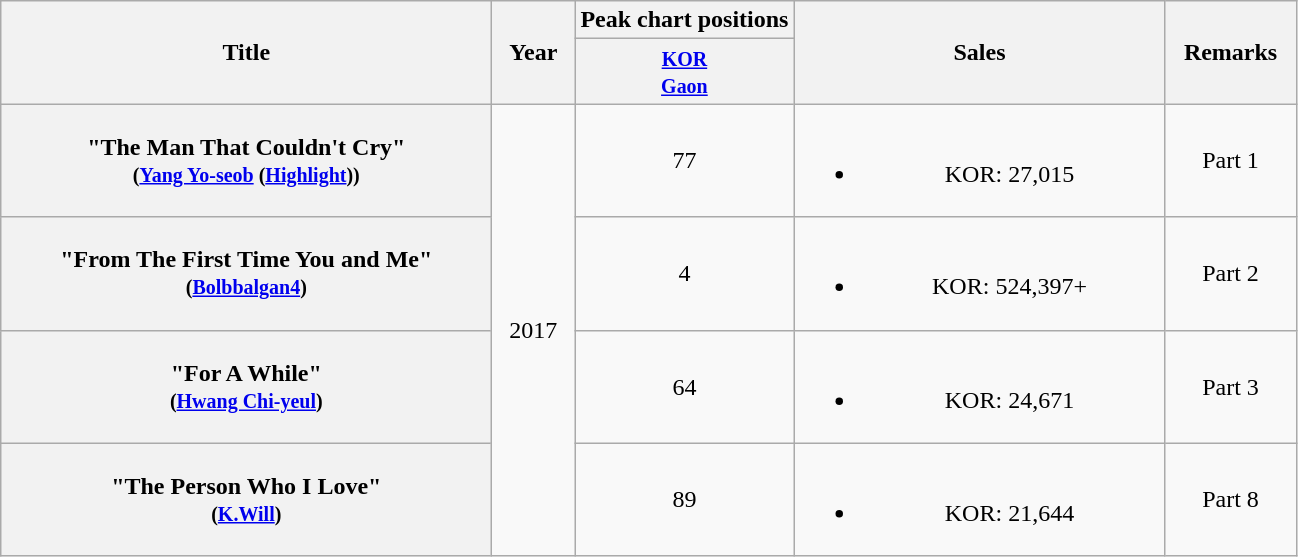<table class="wikitable plainrowheaders" style="text-align:center;" border="1">
<tr>
<th scope="col" rowspan="2" style="width:20em;">Title</th>
<th scope="col" rowspan="2" style="width:3em;">Year</th>
<th scope="col" colspan="1">Peak chart positions</th>
<th scope="col" rowspan="2" style="width:15em;">Sales</th>
<th scope="col" rowspan="2" style="width:5em;">Remarks</th>
</tr>
<tr>
<th><small><a href='#'>KOR</a></small><br><small><a href='#'>Gaon</a></small></th>
</tr>
<tr>
<th scope="row">"The Man That Couldn't Cry" <br><small>(<a href='#'>Yang Yo-seob</a> (<a href='#'>Highlight</a>))</small></th>
<td rowspan="4">2017</td>
<td>77</td>
<td><br><ul><li>KOR: 27,015</li></ul></td>
<td>Part 1</td>
</tr>
<tr>
<th scope="row">"From The First Time You and Me"<br><small>(<a href='#'>Bolbbalgan4</a>)</small></th>
<td>4</td>
<td><br><ul><li>KOR: 524,397+</li></ul></td>
<td>Part 2</td>
</tr>
<tr>
<th scope="row">"For A While"<br><small>(<a href='#'>Hwang Chi-yeul</a>)</small></th>
<td>64</td>
<td><br><ul><li>KOR: 24,671</li></ul></td>
<td>Part 3</td>
</tr>
<tr>
<th scope="row">"The Person Who I Love"<br><small>(<a href='#'>K.Will</a>)</small></th>
<td>89</td>
<td><br><ul><li>KOR: 21,644</li></ul></td>
<td>Part 8</td>
</tr>
</table>
